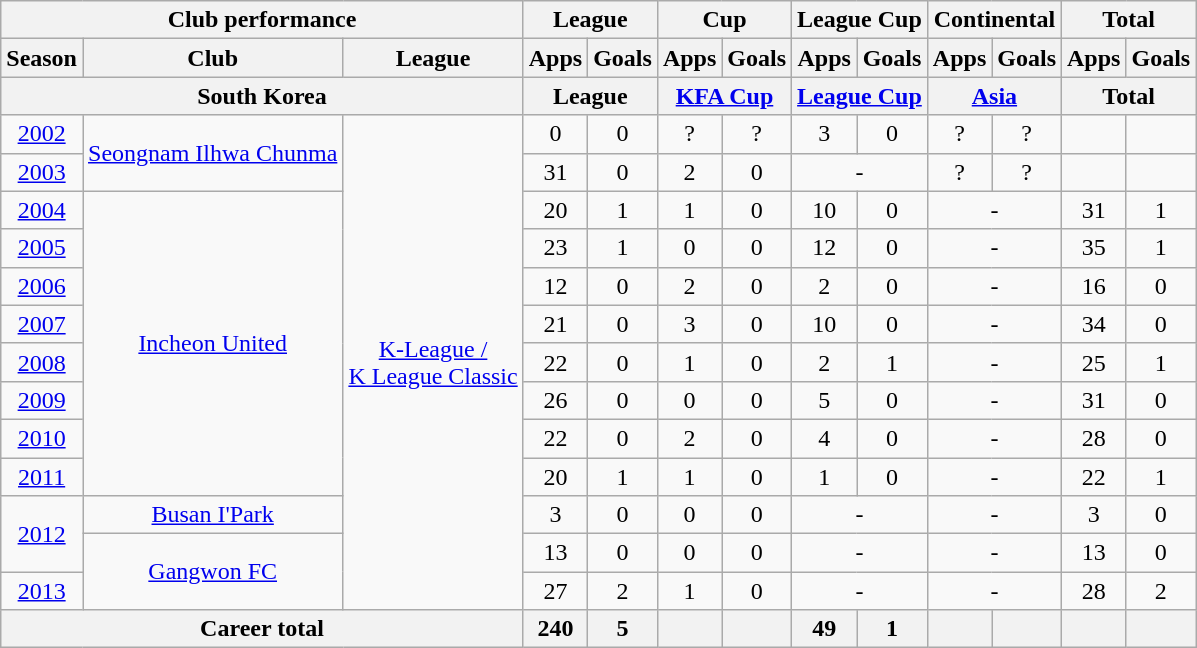<table class="wikitable" style="text-align:center">
<tr>
<th colspan=3>Club performance</th>
<th colspan=2>League</th>
<th colspan=2>Cup</th>
<th colspan=2>League Cup</th>
<th colspan=2>Continental</th>
<th colspan=2>Total</th>
</tr>
<tr>
<th>Season</th>
<th>Club</th>
<th>League</th>
<th>Apps</th>
<th>Goals</th>
<th>Apps</th>
<th>Goals</th>
<th>Apps</th>
<th>Goals</th>
<th>Apps</th>
<th>Goals</th>
<th>Apps</th>
<th>Goals</th>
</tr>
<tr>
<th colspan=3>South Korea</th>
<th colspan=2>League</th>
<th colspan=2><a href='#'>KFA Cup</a></th>
<th colspan=2><a href='#'>League Cup</a></th>
<th colspan=2><a href='#'>Asia</a></th>
<th colspan=2>Total</th>
</tr>
<tr>
<td><a href='#'>2002</a></td>
<td rowspan="2"><a href='#'>Seongnam Ilhwa Chunma</a></td>
<td rowspan="13"><a href='#'>K-League / <br> K League Classic</a></td>
<td>0</td>
<td>0</td>
<td>?</td>
<td>?</td>
<td>3</td>
<td>0</td>
<td>?</td>
<td>?</td>
<td></td>
<td></td>
</tr>
<tr>
<td><a href='#'>2003</a></td>
<td>31</td>
<td>0</td>
<td>2</td>
<td>0</td>
<td colspan="2">-</td>
<td>?</td>
<td>?</td>
<td></td>
<td></td>
</tr>
<tr>
<td><a href='#'>2004</a></td>
<td rowspan="8"><a href='#'>Incheon United</a></td>
<td>20</td>
<td>1</td>
<td>1</td>
<td>0</td>
<td>10</td>
<td>0</td>
<td colspan="2">-</td>
<td>31</td>
<td>1</td>
</tr>
<tr>
<td><a href='#'>2005</a></td>
<td>23</td>
<td>1</td>
<td>0</td>
<td>0</td>
<td>12</td>
<td>0</td>
<td colspan="2">-</td>
<td>35</td>
<td>1</td>
</tr>
<tr>
<td><a href='#'>2006</a></td>
<td>12</td>
<td>0</td>
<td>2</td>
<td>0</td>
<td>2</td>
<td>0</td>
<td colspan="2">-</td>
<td>16</td>
<td>0</td>
</tr>
<tr>
<td><a href='#'>2007</a></td>
<td>21</td>
<td>0</td>
<td>3</td>
<td>0</td>
<td>10</td>
<td>0</td>
<td colspan="2">-</td>
<td>34</td>
<td>0</td>
</tr>
<tr>
<td><a href='#'>2008</a></td>
<td>22</td>
<td>0</td>
<td>1</td>
<td>0</td>
<td>2</td>
<td>1</td>
<td colspan="2">-</td>
<td>25</td>
<td>1</td>
</tr>
<tr>
<td><a href='#'>2009</a></td>
<td>26</td>
<td>0</td>
<td>0</td>
<td>0</td>
<td>5</td>
<td>0</td>
<td colspan="2">-</td>
<td>31</td>
<td>0</td>
</tr>
<tr>
<td><a href='#'>2010</a></td>
<td>22</td>
<td>0</td>
<td>2</td>
<td>0</td>
<td>4</td>
<td>0</td>
<td colspan="2">-</td>
<td>28</td>
<td>0</td>
</tr>
<tr>
<td><a href='#'>2011</a></td>
<td>20</td>
<td>1</td>
<td>1</td>
<td>0</td>
<td>1</td>
<td>0</td>
<td colspan="2">-</td>
<td>22</td>
<td>1</td>
</tr>
<tr>
<td rowspan="2"><a href='#'>2012</a></td>
<td rowspan="1"><a href='#'>Busan I'Park</a></td>
<td>3</td>
<td>0</td>
<td>0</td>
<td>0</td>
<td colspan="2">-</td>
<td colspan="2">-</td>
<td>3</td>
<td>0</td>
</tr>
<tr>
<td rowspan="2"><a href='#'>Gangwon FC</a></td>
<td>13</td>
<td>0</td>
<td>0</td>
<td>0</td>
<td colspan="2">-</td>
<td colspan="2">-</td>
<td>13</td>
<td>0</td>
</tr>
<tr>
<td><a href='#'>2013</a></td>
<td>27</td>
<td>2</td>
<td>1</td>
<td>0</td>
<td colspan="2">-</td>
<td colspan="2">-</td>
<td>28</td>
<td>2</td>
</tr>
<tr>
<th colspan=3>Career total</th>
<th>240</th>
<th>5</th>
<th></th>
<th></th>
<th>49</th>
<th>1</th>
<th></th>
<th></th>
<th></th>
<th></th>
</tr>
</table>
